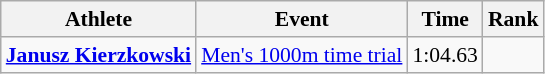<table class=wikitable style="font-size:90%">
<tr>
<th>Athlete</th>
<th>Event</th>
<th>Time</th>
<th>Rank</th>
</tr>
<tr align=center>
<td align=left><strong><a href='#'>Janusz Kierzkowski</a></strong></td>
<td align=left><a href='#'>Men's 1000m time trial</a></td>
<td>1:04.63</td>
<td></td>
</tr>
</table>
